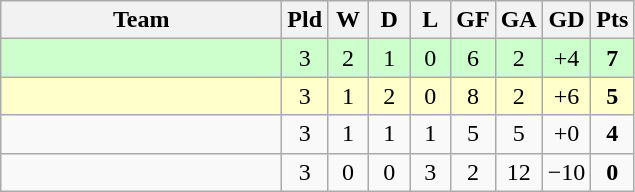<table class="wikitable" style="text-align:center;">
<tr>
<th width=180>Team</th>
<th width=20>Pld</th>
<th width=20>W</th>
<th width=20>D</th>
<th width=20>L</th>
<th width=20>GF</th>
<th width=20>GA</th>
<th width=20>GD</th>
<th width=20>Pts</th>
</tr>
<tr style="background:#cfc;">
<td align="left"></td>
<td>3</td>
<td>2</td>
<td>1</td>
<td>0</td>
<td>6</td>
<td>2</td>
<td>+4</td>
<td><strong>7</strong></td>
</tr>
<tr style="background:#ffc;">
<td align="left"></td>
<td>3</td>
<td>1</td>
<td>2</td>
<td>0</td>
<td>8</td>
<td>2</td>
<td>+6</td>
<td><strong>5</strong></td>
</tr>
<tr>
<td align="left"></td>
<td>3</td>
<td>1</td>
<td>1</td>
<td>1</td>
<td>5</td>
<td>5</td>
<td>+0</td>
<td><strong>4</strong></td>
</tr>
<tr>
<td align="left"><em></em></td>
<td>3</td>
<td>0</td>
<td>0</td>
<td>3</td>
<td>2</td>
<td>12</td>
<td>−10</td>
<td><strong>0</strong></td>
</tr>
</table>
